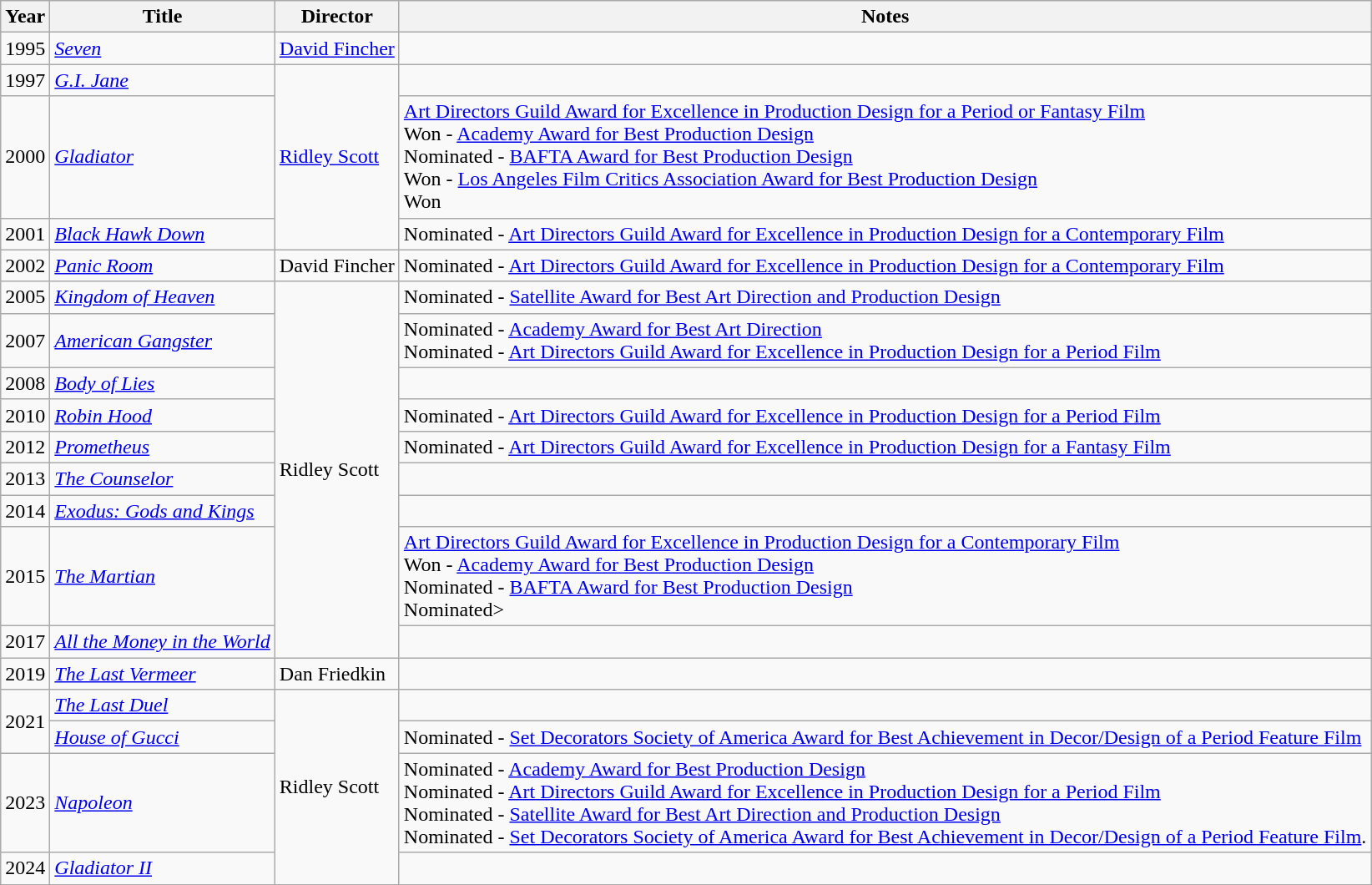<table class="wikitable sortable">
<tr>
<th>Year</th>
<th>Title</th>
<th>Director</th>
<th class="unsortable">Notes</th>
</tr>
<tr>
<td>1995</td>
<td><em><a href='#'>Seven</a></em></td>
<td><a href='#'>David Fincher</a></td>
<td></td>
</tr>
<tr>
<td>1997</td>
<td><em><a href='#'>G.I. Jane</a></em></td>
<td rowspan=3><a href='#'>Ridley Scott</a></td>
<td></td>
</tr>
<tr>
<td>2000</td>
<td><em><a href='#'>Gladiator</a></em></td>
<td><a href='#'>Art Directors Guild Award for Excellence in Production Design for a Period or Fantasy Film</a><br>Won - <a href='#'>Academy Award for Best Production Design</a><br>Nominated - <a href='#'>BAFTA Award for Best Production Design</a><br>Won - <a href='#'>Los Angeles Film Critics Association Award for Best Production Design</a><br>Won</td>
</tr>
<tr>
<td>2001</td>
<td><em><a href='#'>Black Hawk Down</a></em></td>
<td>Nominated - <a href='#'>Art Directors Guild Award for Excellence in Production Design for a Contemporary Film</a></td>
</tr>
<tr>
<td>2002</td>
<td><em><a href='#'>Panic Room</a></em></td>
<td>David Fincher</td>
<td>Nominated - <a href='#'>Art Directors Guild Award for Excellence in Production Design for a Contemporary Film</a></td>
</tr>
<tr>
<td>2005</td>
<td><em><a href='#'>Kingdom of Heaven</a></em></td>
<td rowspan=9>Ridley Scott</td>
<td>Nominated - <a href='#'>Satellite Award for Best Art Direction and Production Design</a></td>
</tr>
<tr>
<td>2007</td>
<td><em><a href='#'>American Gangster</a></em></td>
<td>Nominated - <a href='#'>Academy Award for Best Art Direction</a><br>Nominated - <a href='#'>Art Directors Guild Award for Excellence in Production Design for a Period Film</a></td>
</tr>
<tr>
<td>2008</td>
<td><em><a href='#'>Body of Lies</a></em></td>
<td></td>
</tr>
<tr>
<td>2010</td>
<td><em><a href='#'>Robin Hood</a></em></td>
<td>Nominated - <a href='#'>Art Directors Guild Award for Excellence in Production Design for a Period Film</a></td>
</tr>
<tr>
<td>2012</td>
<td><em><a href='#'>Prometheus</a></em></td>
<td>Nominated - <a href='#'>Art Directors Guild Award for Excellence in Production Design for a Fantasy Film</a></td>
</tr>
<tr>
<td>2013</td>
<td><em><a href='#'>The Counselor</a></em></td>
<td></td>
</tr>
<tr>
<td>2014</td>
<td><em><a href='#'>Exodus: Gods and Kings</a></em></td>
<td></td>
</tr>
<tr>
<td>2015</td>
<td><em><a href='#'>The Martian</a></em></td>
<td><a href='#'>Art Directors Guild Award for Excellence in Production Design for a Contemporary Film</a><br>Won - <a href='#'>Academy Award for Best Production Design</a><br>Nominated - <a href='#'>BAFTA Award for Best Production Design</a><br>Nominated></td>
</tr>
<tr>
<td>2017</td>
<td><em><a href='#'>All the Money in the World</a></em></td>
<td></td>
</tr>
<tr>
<td>2019</td>
<td><em><a href='#'>The Last Vermeer</a></em></td>
<td>Dan Friedkin</td>
<td></td>
</tr>
<tr>
<td rowspan=2>2021</td>
<td><em><a href='#'>The Last Duel</a></em></td>
<td rowspan=4>Ridley Scott</td>
<td></td>
</tr>
<tr>
<td><em><a href='#'>House of Gucci</a></em></td>
<td>Nominated - <a href='#'>Set Decorators Society of America Award for Best Achievement in Decor/Design of a Period Feature Film</a></td>
</tr>
<tr>
<td>2023</td>
<td><em><a href='#'>Napoleon</a></em></td>
<td>Nominated - <a href='#'>Academy Award for Best Production Design</a><br>Nominated - <a href='#'>Art Directors Guild Award for Excellence in Production Design for a Period Film</a><br>Nominated - <a href='#'>Satellite Award for Best Art Direction and Production Design</a><br>Nominated - <a href='#'>Set Decorators Society of America Award for Best Achievement in Decor/Design of a Period Feature Film</a>.</td>
</tr>
<tr>
<td>2024</td>
<td><em><a href='#'>Gladiator II</a></em></td>
<td></td>
</tr>
</table>
